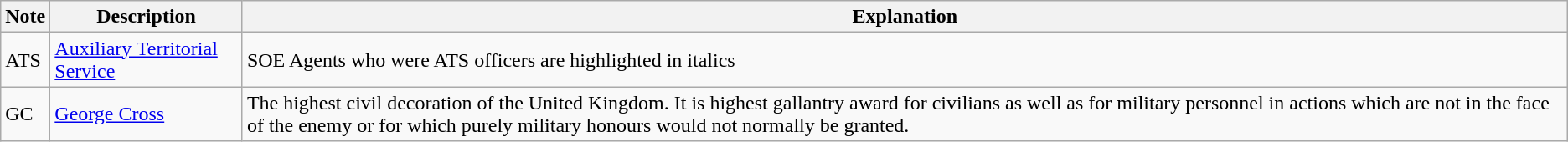<table class="wikitable">
<tr>
<th>Note</th>
<th>Description</th>
<th>Explanation</th>
</tr>
<tr>
<td>ATS</td>
<td><a href='#'>Auxiliary Territorial Service</a></td>
<td>SOE Agents who were ATS officers are highlighted in italics</td>
</tr>
<tr>
<td>GC</td>
<td><a href='#'>George Cross</a></td>
<td>The highest civil decoration of the United Kingdom. It is highest gallantry award for civilians as well as for military personnel in actions which are not in the face of the enemy or for which purely military honours would not normally be granted.</td>
</tr>
</table>
